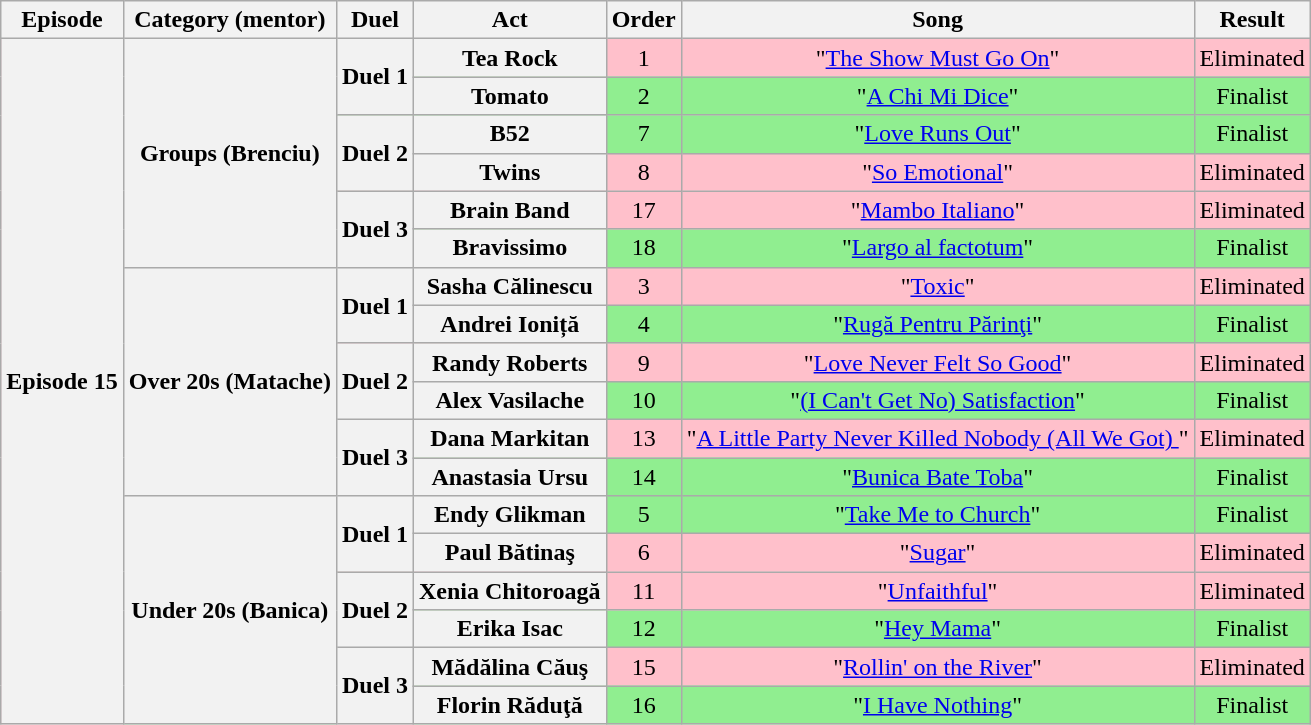<table class="wikitable plainrowheaders" style="text-align: center;">
<tr>
<th scope="col">Episode</th>
<th>Category (mentor)</th>
<th>Duel</th>
<th>Act</th>
<th>Order</th>
<th>Song</th>
<th>Result</th>
</tr>
<tr bgcolor= pink>
<th rowspan=18>Episode 15 <br></th>
<th rowspan=6>Groups (Brenciu)</th>
<th rowspan=2>Duel 1</th>
<th>Tea Rock</th>
<td>1</td>
<td>"<a href='#'>The Show Must Go On</a>"</td>
<td>Eliminated</td>
</tr>
<tr bgcolor= lightgreen>
<th>Tomato</th>
<td>2</td>
<td>"<a href='#'>A Chi Mi Dice</a>"</td>
<td>Finalist</td>
</tr>
<tr bgcolor= lightgreen>
<th rowspan=2>Duel 2</th>
<th>B52</th>
<td>7</td>
<td>"<a href='#'>Love Runs Out</a>"</td>
<td>Finalist</td>
</tr>
<tr bgcolor=pink>
<th>Twins</th>
<td>8</td>
<td>"<a href='#'>So Emotional</a>"</td>
<td>Eliminated</td>
</tr>
<tr bgcolor= pink>
<th rowspan=2>Duel 3</th>
<th>Brain Band</th>
<td>17</td>
<td>"<a href='#'>Mambo Italiano</a>"</td>
<td>Eliminated</td>
</tr>
<tr bgcolor=lightgreen>
<th>Bravissimo</th>
<td>18</td>
<td>"<a href='#'>Largo al factotum</a>"</td>
<td>Finalist</td>
</tr>
<tr bgcolor=pink>
<th rowspan=6>Over 20s (Matache)</th>
<th rowspan=2>Duel 1</th>
<th>Sasha Călinescu</th>
<td>3</td>
<td>"<a href='#'>Toxic</a>"</td>
<td>Eliminated</td>
</tr>
<tr bgcolor=lightgreen>
<th>Andrei Ioniță</th>
<td>4</td>
<td>"<a href='#'>Rugă Pentru Părinţi</a>"</td>
<td>Finalist</td>
</tr>
<tr bgcolor= pink>
<th rowspan=2>Duel 2</th>
<th>Randy Roberts</th>
<td>9</td>
<td>"<a href='#'>Love Never Felt So Good</a>"</td>
<td>Eliminated</td>
</tr>
<tr bgcolor= lightgreen>
<th>Alex Vasilache</th>
<td>10</td>
<td>"<a href='#'>(I Can't Get No) Satisfaction</a>"</td>
<td>Finalist</td>
</tr>
<tr bgcolor= pink>
<th rowspan=2>Duel 3</th>
<th>Dana Markitan</th>
<td>13</td>
<td>"<a href='#'>A Little Party Never Killed Nobody (All We Got) </a>"</td>
<td>Eliminated</td>
</tr>
<tr bgcolor=lightgreen>
<th>Anastasia Ursu</th>
<td>14</td>
<td>"<a href='#'>Bunica Bate Toba</a>"</td>
<td>Finalist</td>
</tr>
<tr bgcolor= lightgreen>
<th rowspan=6>Under 20s (Banica)</th>
<th rowspan=2>Duel 1</th>
<th>Endy Glikman</th>
<td>5</td>
<td>"<a href='#'>Take Me to Church</a>"</td>
<td>Finalist</td>
</tr>
<tr bgcolor=pink>
<th>Paul Bătinaş</th>
<td>6</td>
<td>"<a href='#'>Sugar</a>"</td>
<td>Eliminated</td>
</tr>
<tr bgcolor=pink>
<th rowspan=2>Duel 2</th>
<th>Xenia Chitoroagă</th>
<td>11</td>
<td>"<a href='#'>Unfaithful</a>"</td>
<td>Eliminated</td>
</tr>
<tr bgcolor= lightgreen>
<th>Erika Isac</th>
<td>12</td>
<td>"<a href='#'>Hey Mama</a>"</td>
<td>Finalist</td>
</tr>
<tr bgcolor= pink>
<th rowspan=2>Duel  3</th>
<th>Mădălina Căuş</th>
<td>15</td>
<td>"<a href='#'>Rollin' on the River</a>"</td>
<td>Eliminated</td>
</tr>
<tr bgcolor=lightgreen>
<th>Florin Răduţă</th>
<td>16</td>
<td>"<a href='#'>I Have Nothing</a>"</td>
<td>Finalist</td>
</tr>
</table>
